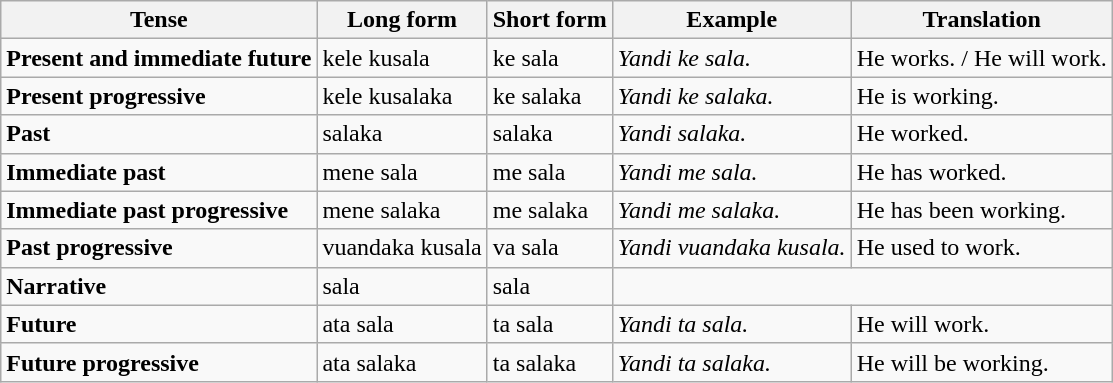<table class="wikitable">
<tr>
<th>Tense</th>
<th>Long form</th>
<th>Short form</th>
<th>Example</th>
<th>Translation</th>
</tr>
<tr>
<td><strong>Present and immediate future</strong></td>
<td>kele kusala</td>
<td>ke sala</td>
<td><em>Yandi ke sala.</em></td>
<td>He works. / He will work.</td>
</tr>
<tr>
<td><strong>Present progressive</strong></td>
<td>kele kusalaka</td>
<td>ke salaka</td>
<td><em>Yandi ke salaka.</em></td>
<td>He is working.</td>
</tr>
<tr>
<td><strong>Past</strong></td>
<td>salaka</td>
<td>salaka</td>
<td><em>Yandi salaka.</em></td>
<td>He worked.</td>
</tr>
<tr>
<td><strong>Immediate past</strong></td>
<td>mene sala</td>
<td>me sala</td>
<td><em>Yandi me sala.</em></td>
<td>He has worked.</td>
</tr>
<tr>
<td><strong>Immediate past progressive</strong></td>
<td>mene salaka</td>
<td>me salaka</td>
<td><em>Yandi me salaka.</em></td>
<td>He has been working.</td>
</tr>
<tr>
<td><strong>Past progressive</strong></td>
<td>vuandaka kusala</td>
<td>va sala</td>
<td><em>Yandi vuandaka kusala.</em></td>
<td>He used to work.</td>
</tr>
<tr>
<td><strong>Narrative</strong></td>
<td>sala</td>
<td>sala</td>
</tr>
<tr>
<td><strong>Future</strong></td>
<td>ata sala</td>
<td>ta sala</td>
<td><em>Yandi ta sala.</em></td>
<td>He will work.</td>
</tr>
<tr>
<td><strong>Future progressive</strong></td>
<td>ata salaka</td>
<td>ta salaka</td>
<td><em>Yandi ta salaka.</em></td>
<td>He will be working.</td>
</tr>
</table>
